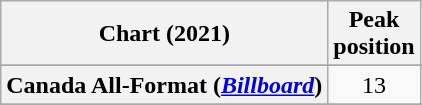<table class="wikitable sortable plainrowheaders" style="text-align:center;">
<tr>
<th>Chart (2021)</th>
<th>Peak<br>position</th>
</tr>
<tr>
</tr>
<tr>
</tr>
<tr>
<th scope="row">Canada All-Format (<em><a href='#'>Billboard</a></em>)</th>
<td>13</td>
</tr>
<tr>
</tr>
<tr>
</tr>
<tr>
</tr>
<tr>
</tr>
</table>
